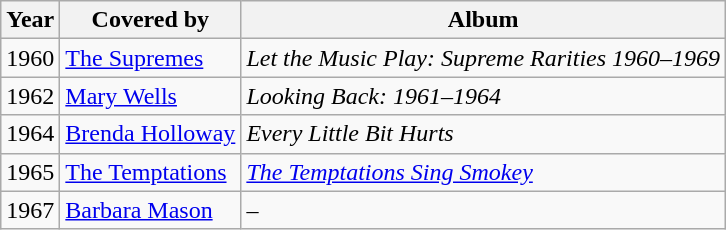<table class="wikitable">
<tr>
<th>Year</th>
<th>Covered by</th>
<th>Album</th>
</tr>
<tr>
<td>1960</td>
<td><a href='#'>The Supremes</a></td>
<td><em>Let the Music Play: Supreme Rarities 1960–1969</em></td>
</tr>
<tr>
<td>1962</td>
<td><a href='#'>Mary Wells</a></td>
<td><em>Looking Back: 1961–1964</em></td>
</tr>
<tr>
<td>1964</td>
<td><a href='#'>Brenda Holloway</a></td>
<td><em>Every Little Bit Hurts</em></td>
</tr>
<tr>
<td>1965</td>
<td><a href='#'>The Temptations</a></td>
<td><em><a href='#'>The Temptations Sing Smokey</a></em></td>
</tr>
<tr>
<td>1967</td>
<td><a href='#'>Barbara Mason</a></td>
<td>–</td>
</tr>
</table>
